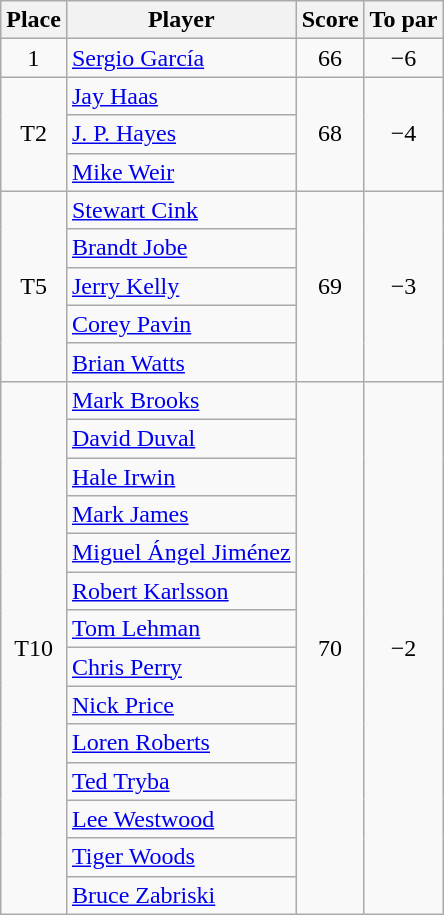<table class="wikitable">
<tr>
<th>Place</th>
<th>Player</th>
<th>Score</th>
<th>To par</th>
</tr>
<tr>
<td align=center>1</td>
<td> <a href='#'>Sergio García</a></td>
<td align=center>66</td>
<td align=center>−6</td>
</tr>
<tr>
<td rowspan="3" align=center>T2</td>
<td> <a href='#'>Jay Haas</a></td>
<td rowspan="3" align=center>68</td>
<td rowspan="3" align=center>−4</td>
</tr>
<tr>
<td> <a href='#'>J. P. Hayes</a></td>
</tr>
<tr>
<td> <a href='#'>Mike Weir</a></td>
</tr>
<tr>
<td rowspan="5" align=center>T5</td>
<td> <a href='#'>Stewart Cink</a></td>
<td rowspan="5" align=center>69</td>
<td rowspan="5" align=center>−3</td>
</tr>
<tr>
<td> <a href='#'>Brandt Jobe</a></td>
</tr>
<tr>
<td> <a href='#'>Jerry Kelly</a></td>
</tr>
<tr>
<td> <a href='#'>Corey Pavin</a></td>
</tr>
<tr>
<td> <a href='#'>Brian Watts</a></td>
</tr>
<tr>
<td rowspan="14" align=center>T10</td>
<td> <a href='#'>Mark Brooks</a></td>
<td rowspan="14" align=center>70</td>
<td rowspan="14" align=center>−2</td>
</tr>
<tr>
<td> <a href='#'>David Duval</a></td>
</tr>
<tr>
<td> <a href='#'>Hale Irwin</a></td>
</tr>
<tr>
<td> <a href='#'>Mark James</a></td>
</tr>
<tr>
<td> <a href='#'>Miguel Ángel Jiménez</a></td>
</tr>
<tr>
<td> <a href='#'>Robert Karlsson</a></td>
</tr>
<tr>
<td> <a href='#'>Tom Lehman</a></td>
</tr>
<tr>
<td> <a href='#'>Chris Perry</a></td>
</tr>
<tr>
<td> <a href='#'>Nick Price</a></td>
</tr>
<tr>
<td> <a href='#'>Loren Roberts</a></td>
</tr>
<tr>
<td> <a href='#'>Ted Tryba</a></td>
</tr>
<tr>
<td> <a href='#'>Lee Westwood</a></td>
</tr>
<tr>
<td> <a href='#'>Tiger Woods</a></td>
</tr>
<tr>
<td> <a href='#'>Bruce Zabriski</a></td>
</tr>
</table>
